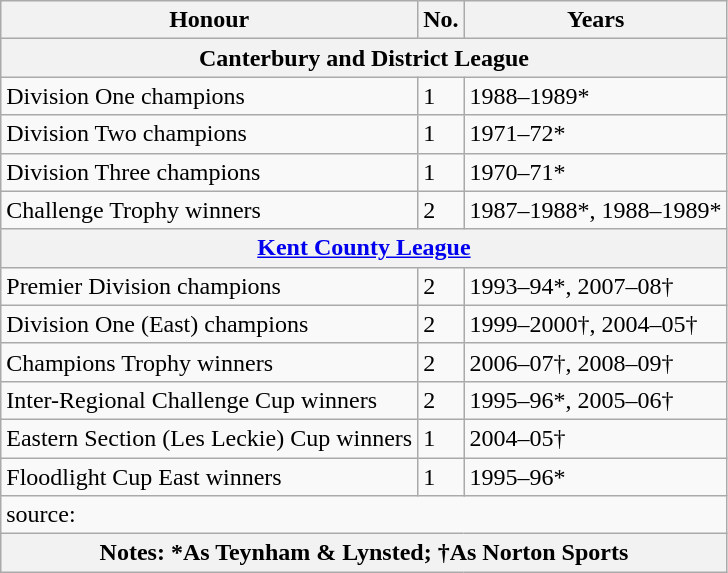<table class="wikitable">
<tr>
<th>Honour</th>
<th>No.</th>
<th>Years</th>
</tr>
<tr>
<th colspan=3>Canterbury and District League</th>
</tr>
<tr>
<td>Division One champions</td>
<td>1</td>
<td>1988–1989*</td>
</tr>
<tr>
<td>Division Two champions</td>
<td>1</td>
<td>1971–72*</td>
</tr>
<tr>
<td>Division Three champions</td>
<td>1</td>
<td>1970–71*</td>
</tr>
<tr>
<td>Challenge Trophy winners</td>
<td>2</td>
<td>1987–1988*, 1988–1989*</td>
</tr>
<tr>
<th colspan=3><a href='#'>Kent County League</a></th>
</tr>
<tr>
<td>Premier Division champions</td>
<td>2</td>
<td>1993–94*, 2007–08†</td>
</tr>
<tr>
<td>Division One (East) champions</td>
<td>2</td>
<td>1999–2000†, 2004–05†</td>
</tr>
<tr>
<td>Champions Trophy winners</td>
<td>2</td>
<td>2006–07†, 2008–09†</td>
</tr>
<tr>
<td>Inter-Regional Challenge Cup winners</td>
<td>2</td>
<td>1995–96*, 2005–06†</td>
</tr>
<tr>
<td>Eastern Section (Les Leckie) Cup winners</td>
<td>1</td>
<td>2004–05†</td>
</tr>
<tr>
<td>Floodlight Cup East winners</td>
<td>1</td>
<td>1995–96*</td>
</tr>
<tr>
<td colspan=3>source: </td>
</tr>
<tr>
<th colspan=3>Notes: *As Teynham & Lynsted; †As Norton Sports</th>
</tr>
</table>
